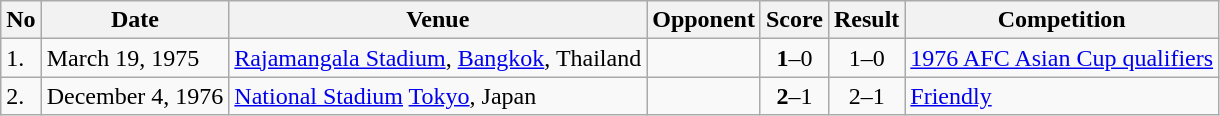<table class="wikitable sortable" style="font-size:100%;">
<tr>
<th>No</th>
<th>Date</th>
<th>Venue</th>
<th>Opponent</th>
<th>Score</th>
<th>Result</th>
<th>Competition</th>
</tr>
<tr>
<td>1.</td>
<td>March 19, 1975</td>
<td><a href='#'>Rajamangala Stadium</a>, <a href='#'>Bangkok</a>, Thailand</td>
<td></td>
<td align=center><strong>1</strong>–0</td>
<td align=center>1–0</td>
<td><a href='#'>1976 AFC Asian Cup qualifiers</a></td>
</tr>
<tr>
<td>2.</td>
<td>December 4, 1976</td>
<td><a href='#'>National Stadium</a> <a href='#'>Tokyo</a>, Japan</td>
<td></td>
<td align=center><strong>2</strong>–1</td>
<td align=center>2–1</td>
<td><a href='#'>Friendly</a></td>
</tr>
</table>
